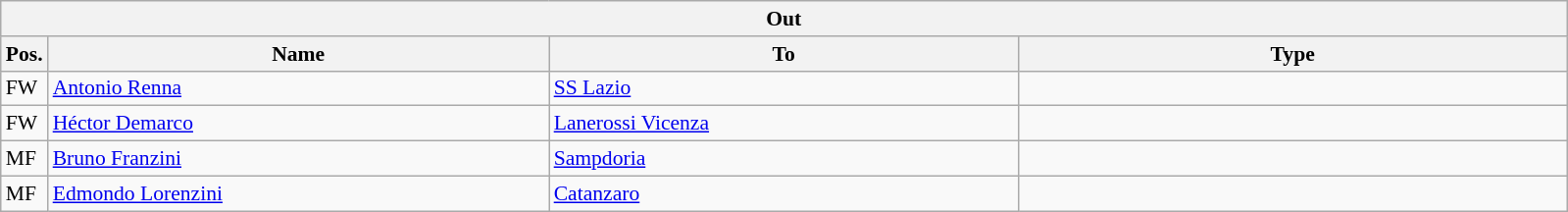<table class="wikitable" style="font-size:90%;">
<tr>
<th colspan="4">Out</th>
</tr>
<tr>
<th width="3%">Pos.</th>
<th width="32%">Name</th>
<th width="30%">To</th>
<th width="35%">Type</th>
</tr>
<tr>
<td>FW</td>
<td><a href='#'>Antonio Renna</a></td>
<td><a href='#'>SS Lazio</a></td>
<td></td>
</tr>
<tr>
<td>FW</td>
<td><a href='#'>Héctor Demarco</a></td>
<td><a href='#'>Lanerossi Vicenza</a></td>
<td></td>
</tr>
<tr>
<td>MF</td>
<td><a href='#'>Bruno Franzini</a></td>
<td><a href='#'>Sampdoria</a></td>
<td></td>
</tr>
<tr>
<td>MF</td>
<td><a href='#'>Edmondo Lorenzini</a></td>
<td><a href='#'>Catanzaro</a></td>
<td></td>
</tr>
</table>
